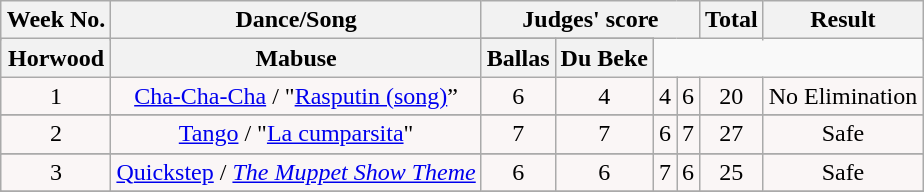<table class="wikitable sortable" style="margin:auto; text-align:center;">
<tr>
<th rowspan="2" align="Center"><strong>Week No.</strong></th>
<th rowspan="2" align="Center"><strong>Dance/Song</strong></th>
<th colspan="4" align="Center"><strong>Judges' score</strong></th>
<th rowspan="2" align="Center"><strong>Total</strong></th>
<th rowspan="2" align="Center"><strong>Result</strong></th>
</tr>
<tr>
</tr>
<tr>
<th style= width="10%" align="center">Horwood</th>
<th style= width="10%" align="center">Mabuse</th>
<th style= width="10%" align="center">Ballas</th>
<th style= width="10%" align="center">Du Beke</th>
</tr>
<tr>
<td style="text-align:center; background:#faf6f6;">1</td>
<td style="text-align:center; background:#faf6f6;"><a href='#'>Cha-Cha-Cha</a> / "<a href='#'>Rasputin (song)</a>”</td>
<td style="text-align:center; background:#faf6f6;">6</td>
<td style="text-align:center; background:#faf6f6;">4</td>
<td style="text-align:center; background:#faf6f6;">4</td>
<td style="text-align:center; background:#faf6f6;">6</td>
<td style="text-align:center; background:#faf6f6;">20</td>
<td style="text-align:center; background:#faf6f6;">No Elimination</td>
</tr>
<tr>
</tr>
<tr>
<td style="text-align:center; background:#faf6f6;">2</td>
<td style="text-align:center; background:#faf6f6;"><a href='#'>Tango</a> / "<a href='#'>La cumparsita</a>"</td>
<td style="text-align:center; background:#faf6f6;">7</td>
<td style="text-align:center; background:#faf6f6;">7</td>
<td style="text-align:center; background:#faf6f6;">6</td>
<td style="text-align:center; background:#faf6f6;">7</td>
<td style="text-align:center; background:#faf6f6;">27</td>
<td style="text-align:center; background:#faf6f6;">Safe</td>
</tr>
<tr>
</tr>
<tr>
<td style="text-align:center; background:#faf6f6;">3</td>
<td style="text-align:center; background:#faf6f6;"><a href='#'>Quickstep</a> / <em><a href='#'>The Muppet Show Theme</a></em></td>
<td style="text-align:center; background:#faf6f6;">6</td>
<td style="text-align:center; background:#faf6f6;">6</td>
<td style="text-align:center; background:#faf6f6;">7</td>
<td style="text-align:center; background:#faf6f6;">6</td>
<td style="text-align:center; background:#faf6f6;">25</td>
<td style="text-align:center; background:#faf6f6;">Safe</td>
</tr>
<tr>
</tr>
<tr>
</tr>
</table>
